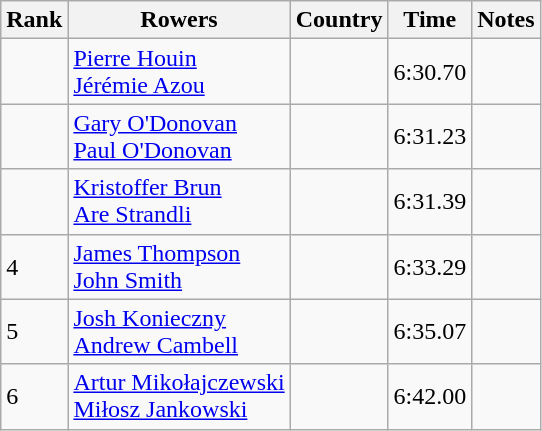<table class="wikitable">
<tr>
<th>Rank</th>
<th>Rowers</th>
<th>Country</th>
<th>Time</th>
<th>Notes</th>
</tr>
<tr>
<td></td>
<td><a href='#'>Pierre Houin</a><br><a href='#'>Jérémie Azou</a></td>
<td></td>
<td>6:30.70</td>
<td></td>
</tr>
<tr>
<td></td>
<td><a href='#'>Gary O'Donovan</a><br><a href='#'>Paul O'Donovan</a></td>
<td></td>
<td>6:31.23</td>
<td></td>
</tr>
<tr>
<td></td>
<td><a href='#'>Kristoffer Brun</a><br><a href='#'>Are Strandli</a></td>
<td></td>
<td>6:31.39</td>
<td></td>
</tr>
<tr>
<td>4</td>
<td><a href='#'>James Thompson</a><br><a href='#'>John Smith</a></td>
<td></td>
<td>6:33.29</td>
<td></td>
</tr>
<tr>
<td>5</td>
<td><a href='#'>Josh Konieczny</a><br><a href='#'>Andrew Cambell</a></td>
<td></td>
<td>6:35.07</td>
<td></td>
</tr>
<tr>
<td>6</td>
<td><a href='#'>Artur Mikołajczewski</a><br><a href='#'>Miłosz Jankowski</a></td>
<td></td>
<td>6:42.00</td>
<td></td>
</tr>
</table>
